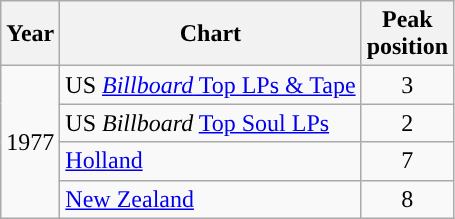<table class="wikitable sortable plainrowheaders">
<tr>
<th scope="col">Year</th>
<th scope="col">Chart</th>
<th scope="col">Peak<br>position</th>
</tr>
<tr>
<td rowspan=4>1977</td>
<td>US <a href='#'><em>Billboard</em> Top LPs & Tape</a></td>
<td align="center">3</td>
</tr>
<tr>
<td>US <em>Billboard</em> <a href='#'>Top Soul LPs</a></td>
<td align="center">2</td>
</tr>
<tr>
<td><a href='#'>Holland</a></td>
<td align="center">7</td>
</tr>
<tr>
<td><a href='#'>New Zealand</a></td>
<td align="center">8</td>
</tr>
</table>
